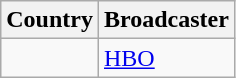<table class="wikitable">
<tr>
<th align=center>Country</th>
<th align=center>Broadcaster</th>
</tr>
<tr>
<td></td>
<td><a href='#'>HBO</a></td>
</tr>
</table>
